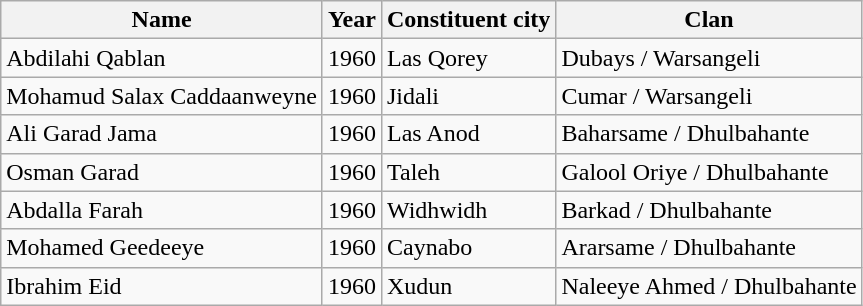<table class="wikitable">
<tr>
<th>Name</th>
<th>Year</th>
<th>Constituent city</th>
<th>Clan</th>
</tr>
<tr>
<td>Abdilahi Qablan</td>
<td>1960</td>
<td>Las Qorey</td>
<td>Dubays / Warsangeli</td>
</tr>
<tr>
<td>Mohamud Salax Caddaanweyne</td>
<td>1960</td>
<td>Jidali</td>
<td>Cumar / Warsangeli</td>
</tr>
<tr>
<td>Ali Garad Jama</td>
<td>1960</td>
<td>Las Anod</td>
<td>Baharsame / Dhulbahante</td>
</tr>
<tr>
<td>Osman Garad</td>
<td>1960</td>
<td>Taleh</td>
<td>Galool Oriye / Dhulbahante</td>
</tr>
<tr>
<td>Abdalla Farah</td>
<td>1960</td>
<td>Widhwidh</td>
<td>Barkad / Dhulbahante</td>
</tr>
<tr>
<td>Mohamed  Geedeeye</td>
<td>1960</td>
<td>Caynabo</td>
<td>Ararsame / Dhulbahante</td>
</tr>
<tr>
<td>Ibrahim Eid</td>
<td>1960</td>
<td>Xudun</td>
<td>Naleeye Ahmed / Dhulbahante</td>
</tr>
</table>
